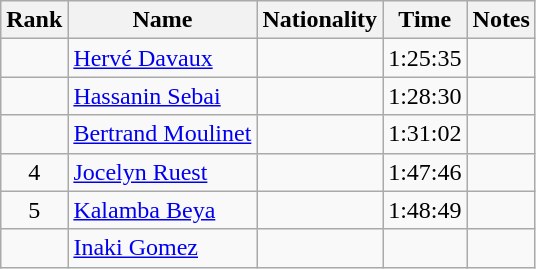<table class="wikitable sortable" style="text-align:center">
<tr>
<th>Rank</th>
<th>Name</th>
<th>Nationality</th>
<th>Time</th>
<th>Notes</th>
</tr>
<tr>
<td></td>
<td align=left><a href='#'>Hervé Davaux</a></td>
<td align=left></td>
<td>1:25:35</td>
<td></td>
</tr>
<tr>
<td></td>
<td align=left><a href='#'>Hassanin Sebai</a></td>
<td align=left></td>
<td>1:28:30</td>
<td></td>
</tr>
<tr>
<td></td>
<td align=left><a href='#'>Bertrand Moulinet</a></td>
<td align=left></td>
<td>1:31:02</td>
<td></td>
</tr>
<tr>
<td>4</td>
<td align=left><a href='#'>Jocelyn Ruest</a></td>
<td align=left></td>
<td>1:47:46</td>
<td></td>
</tr>
<tr>
<td>5</td>
<td align=left><a href='#'>Kalamba Beya</a></td>
<td align=left></td>
<td>1:48:49</td>
<td></td>
</tr>
<tr>
<td></td>
<td align=left><a href='#'>Inaki Gomez</a></td>
<td align=left></td>
<td></td>
<td></td>
</tr>
</table>
